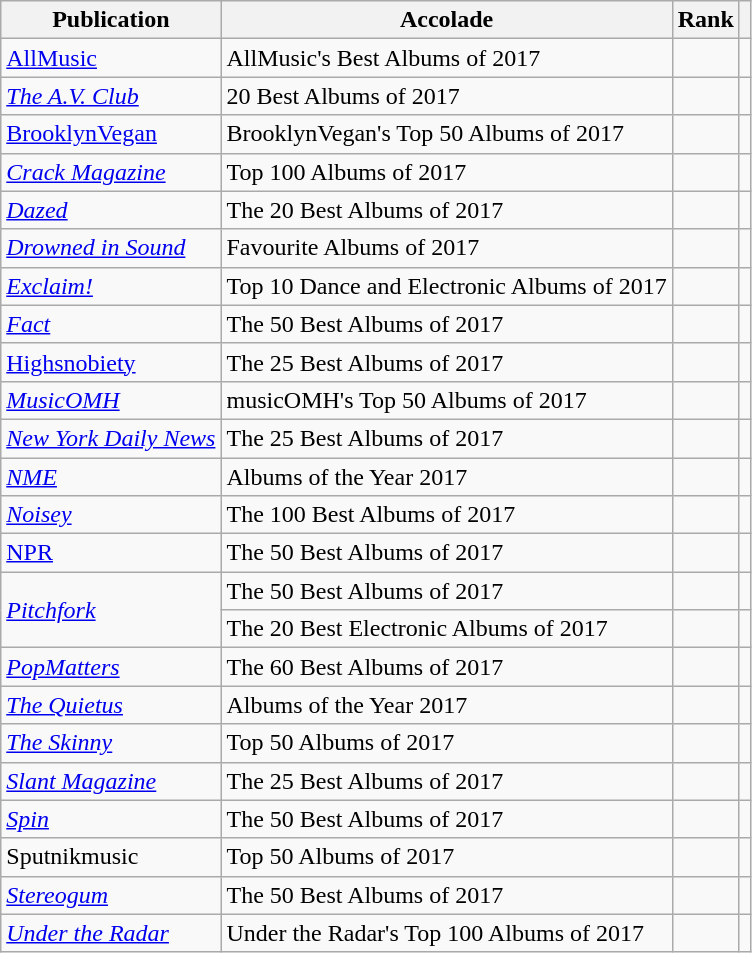<table class="sortable wikitable">
<tr>
<th>Publication</th>
<th>Accolade</th>
<th>Rank</th>
<th class="unsortable"></th>
</tr>
<tr>
<td><a href='#'>AllMusic</a></td>
<td>AllMusic's Best Albums of 2017</td>
<td></td>
<td></td>
</tr>
<tr>
<td><em><a href='#'>The A.V. Club</a></em></td>
<td>20 Best Albums of 2017</td>
<td></td>
<td></td>
</tr>
<tr>
<td><a href='#'>BrooklynVegan</a></td>
<td>BrooklynVegan's Top 50 Albums of 2017</td>
<td></td>
<td></td>
</tr>
<tr>
<td><em><a href='#'>Crack Magazine</a></em></td>
<td>Top 100 Albums of 2017</td>
<td></td>
<td></td>
</tr>
<tr>
<td><em><a href='#'>Dazed</a></em></td>
<td>The 20 Best Albums of 2017</td>
<td></td>
<td></td>
</tr>
<tr>
<td><em><a href='#'>Drowned in Sound</a></em></td>
<td>Favourite Albums of 2017</td>
<td></td>
<td></td>
</tr>
<tr>
<td><em><a href='#'>Exclaim!</a></em></td>
<td>Top 10 Dance and Electronic Albums of 2017</td>
<td></td>
<td></td>
</tr>
<tr>
<td><em><a href='#'>Fact</a></em></td>
<td>The 50 Best Albums of 2017</td>
<td></td>
<td></td>
</tr>
<tr>
<td><a href='#'>Highsnobiety</a></td>
<td>The 25 Best Albums of 2017</td>
<td></td>
<td></td>
</tr>
<tr>
<td><em><a href='#'>MusicOMH</a></em></td>
<td>musicOMH's Top 50 Albums of 2017</td>
<td></td>
<td></td>
</tr>
<tr>
<td><em><a href='#'>New York Daily News</a></em></td>
<td>The 25 Best Albums of 2017</td>
<td></td>
<td></td>
</tr>
<tr>
<td><em><a href='#'>NME</a></em></td>
<td>Albums of the Year 2017</td>
<td></td>
<td></td>
</tr>
<tr>
<td><em><a href='#'>Noisey</a></em></td>
<td>The 100 Best Albums of 2017</td>
<td></td>
<td></td>
</tr>
<tr>
<td><a href='#'>NPR</a></td>
<td>The 50 Best Albums of 2017</td>
<td></td>
<td></td>
</tr>
<tr>
<td rowspan="2"><em><a href='#'>Pitchfork</a></em></td>
<td>The 50 Best Albums of 2017</td>
<td></td>
<td></td>
</tr>
<tr>
<td>The 20 Best Electronic Albums of 2017</td>
<td></td>
<td></td>
</tr>
<tr>
<td><em><a href='#'>PopMatters</a></em></td>
<td>The 60 Best Albums of 2017</td>
<td></td>
<td></td>
</tr>
<tr>
<td><em><a href='#'>The Quietus</a></em></td>
<td>Albums of the Year 2017</td>
<td></td>
<td></td>
</tr>
<tr>
<td><em><a href='#'>The Skinny</a></em></td>
<td>Top 50 Albums of 2017</td>
<td></td>
<td></td>
</tr>
<tr>
<td><em><a href='#'>Slant Magazine</a></em></td>
<td>The 25 Best Albums of 2017</td>
<td></td>
<td></td>
</tr>
<tr>
<td><em><a href='#'>Spin</a></em></td>
<td>The 50 Best Albums of 2017</td>
<td></td>
<td></td>
</tr>
<tr>
<td>Sputnikmusic</td>
<td>Top 50 Albums of 2017</td>
<td></td>
<td></td>
</tr>
<tr>
<td><em><a href='#'>Stereogum</a></em></td>
<td>The 50 Best Albums of 2017</td>
<td></td>
<td></td>
</tr>
<tr>
<td><em><a href='#'>Under the Radar</a></em></td>
<td>Under the Radar's Top 100 Albums of 2017</td>
<td></td>
<td></td>
</tr>
</table>
